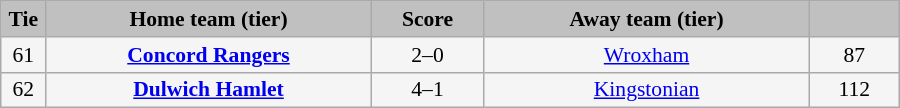<table class="wikitable" style="width: 600px; background:WhiteSmoke; text-align:center; font-size:90%">
<tr>
<td scope="col" style="width:  5.00%; background:silver;"><strong>Tie</strong></td>
<td scope="col" style="width: 36.25%; background:silver;"><strong>Home team (tier)</strong></td>
<td scope="col" style="width: 12.50%; background:silver;"><strong>Score</strong></td>
<td scope="col" style="width: 36.25%; background:silver;"><strong>Away team (tier)</strong></td>
<td scope="col" style="width: 10.00%; background:silver;"><strong></strong></td>
</tr>
<tr>
<td>61</td>
<td><strong><a href='#'>Concord Rangers</a></strong></td>
<td>2–0</td>
<td><a href='#'>Wroxham</a></td>
<td>87</td>
</tr>
<tr>
<td>62</td>
<td><strong><a href='#'>Dulwich Hamlet</a></strong></td>
<td>4–1</td>
<td><a href='#'>Kingstonian</a></td>
<td>112</td>
</tr>
</table>
